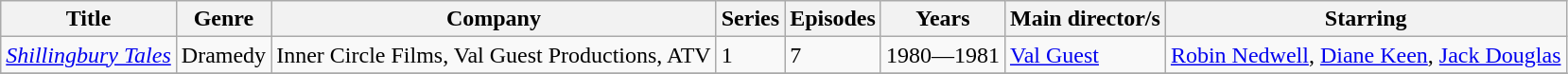<table class="wikitable unsortable">
<tr>
<th>Title</th>
<th>Genre</th>
<th>Company</th>
<th>Series</th>
<th>Episodes</th>
<th>Years</th>
<th>Main director/s</th>
<th>Starring</th>
</tr>
<tr>
<td><em><a href='#'>Shillingbury Tales</a></em></td>
<td>Dramedy</td>
<td>Inner Circle Films, Val Guest Productions, ATV</td>
<td>1</td>
<td>7</td>
<td>1980—1981</td>
<td><a href='#'>Val Guest</a></td>
<td><a href='#'>Robin Nedwell</a>, <a href='#'>Diane Keen</a>, <a href='#'>Jack Douglas</a></td>
</tr>
<tr>
</tr>
</table>
